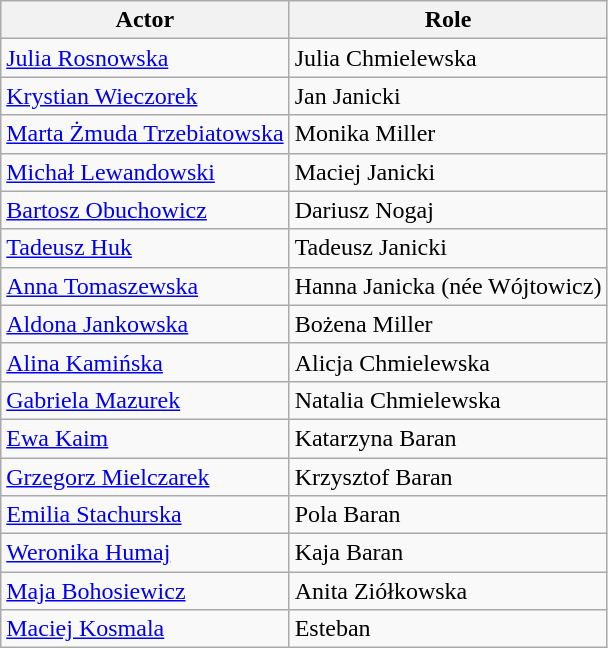<table class="wikitable">
<tr>
<th>Actor</th>
<th>Role</th>
</tr>
<tr>
<td><a href='#'>Julia Rosnowska</a></td>
<td>Julia Chmielewska</td>
</tr>
<tr>
<td><a href='#'>Krystian Wieczorek</a></td>
<td>Jan Janicki</td>
</tr>
<tr>
<td><a href='#'>Marta Żmuda Trzebiatowska</a></td>
<td>Monika Miller</td>
</tr>
<tr>
<td><a href='#'>Michał Lewandowski</a></td>
<td>Maciej Janicki</td>
</tr>
<tr>
<td><a href='#'>Bartosz Obuchowicz</a></td>
<td>Dariusz Nogaj</td>
</tr>
<tr>
<td><a href='#'>Tadeusz Huk</a></td>
<td>Tadeusz Janicki</td>
</tr>
<tr>
<td><a href='#'>Anna Tomaszewska</a></td>
<td>Hanna Janicka (née Wójtowicz)</td>
</tr>
<tr>
<td><a href='#'>Aldona Jankowska</a></td>
<td>Bożena Miller</td>
</tr>
<tr>
<td><a href='#'>Alina Kamińska</a></td>
<td>Alicja Chmielewska</td>
</tr>
<tr>
<td><a href='#'>Gabriela Mazurek</a></td>
<td>Natalia Chmielewska</td>
</tr>
<tr>
<td><a href='#'>Ewa Kaim</a></td>
<td>Katarzyna Baran</td>
</tr>
<tr>
<td><a href='#'>Grzegorz Mielczarek</a></td>
<td>Krzysztof Baran</td>
</tr>
<tr>
<td><a href='#'>Emilia Stachurska</a></td>
<td>Pola Baran</td>
</tr>
<tr>
<td><a href='#'>Weronika Humaj</a></td>
<td>Kaja Baran</td>
</tr>
<tr>
<td><a href='#'>Maja Bohosiewicz</a></td>
<td>Anita Ziółkowska</td>
</tr>
<tr>
<td><a href='#'>Maciej Kosmala</a></td>
<td>Esteban</td>
</tr>
</table>
